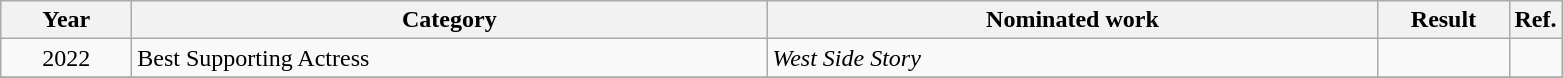<table class=wikitable>
<tr>
<th scope="col" style="width:5em;">Year</th>
<th scope="col" style="width:26em;">Category</th>
<th scope="col" style="width:25em;">Nominated work</th>
<th scope="col" style="width:5em;">Result</th>
<th>Ref.</th>
</tr>
<tr>
<td style="text-align:center;">2022</td>
<td>Best Supporting Actress</td>
<td><em>West Side Story</em></td>
<td></td>
<td style="text-align:center;"></td>
</tr>
<tr>
</tr>
</table>
